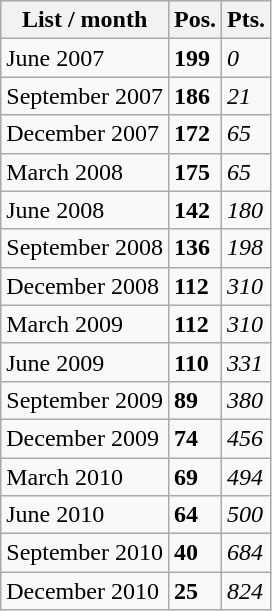<table class="wikitable">
<tr>
<th>List / month</th>
<th>Pos.</th>
<th>Pts.</th>
</tr>
<tr>
<td>June 2007</td>
<td><strong>199</strong></td>
<td><em>0</em></td>
</tr>
<tr>
<td>September 2007</td>
<td><strong>186</strong></td>
<td><em>21</em></td>
</tr>
<tr>
<td>December 2007</td>
<td><strong>172</strong></td>
<td><em>65</em></td>
</tr>
<tr>
<td>March 2008</td>
<td><strong>175</strong></td>
<td><em>65</em></td>
</tr>
<tr>
<td>June 2008</td>
<td><strong>142</strong></td>
<td><em>180</em></td>
</tr>
<tr>
<td>September 2008</td>
<td><strong>136</strong></td>
<td><em>198</em></td>
</tr>
<tr>
<td>December 2008</td>
<td><strong>112</strong></td>
<td><em>310</em></td>
</tr>
<tr>
<td>March 2009</td>
<td><strong>112</strong></td>
<td><em>310</em></td>
</tr>
<tr>
<td>June 2009</td>
<td><strong>110</strong></td>
<td><em>331</em></td>
</tr>
<tr>
<td>September 2009</td>
<td><strong>89</strong></td>
<td><em>380</em></td>
</tr>
<tr>
<td>December 2009</td>
<td><strong>74</strong></td>
<td><em>456</em></td>
</tr>
<tr>
<td>March 2010</td>
<td><strong>69</strong></td>
<td><em>494</em></td>
</tr>
<tr>
<td>June 2010</td>
<td><strong>64</strong></td>
<td><em>500</em></td>
</tr>
<tr>
<td>September 2010</td>
<td><strong>40</strong></td>
<td><em>684</em></td>
</tr>
<tr>
<td>December 2010</td>
<td><strong>25</strong></td>
<td><em>824</em></td>
</tr>
</table>
